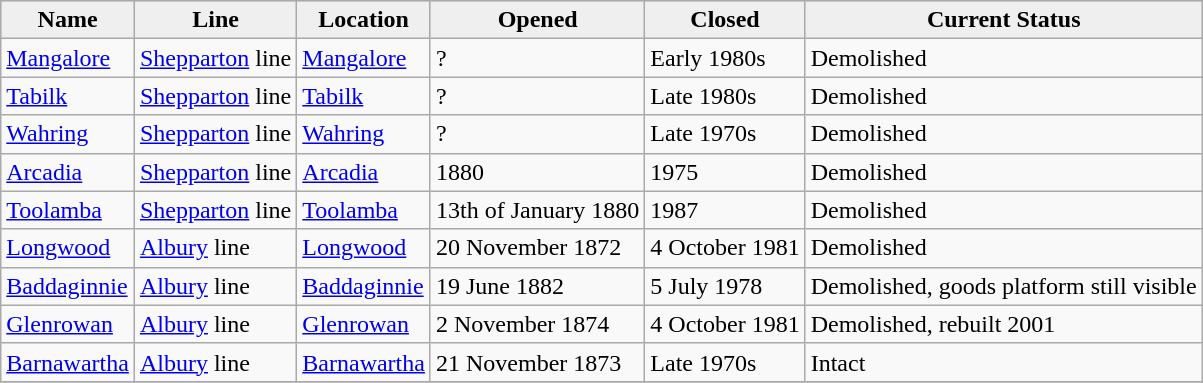<table class="wikitable sortable" style="border:1px solid #aaa; border-collapse:collapse">
<tr bgcolor="#cccccc">
<th style=background:#efefef>Name</th>
<th style=background:#efefef>Line</th>
<th style=background:#efefef>Location</th>
<th style=background:#efefef>Opened</th>
<th style=background:#efefef>Closed</th>
<th style=background:#efefef>Current Status</th>
</tr>
<tr>
<td><a href='#'>Mangalore</a></td>
<td><a href='#'>Shepparton</a> line</td>
<td><a href='#'>Mangalore</a></td>
<td>?</td>
<td>Early 1980s</td>
<td>Demolished</td>
</tr>
<tr>
<td><a href='#'>Tabilk</a></td>
<td><a href='#'>Shepparton</a> line</td>
<td><a href='#'>Tabilk</a></td>
<td>?</td>
<td>Late 1980s</td>
<td>Demolished</td>
</tr>
<tr>
<td><a href='#'>Wahring</a></td>
<td><a href='#'>Shepparton</a> line</td>
<td><a href='#'>Wahring</a></td>
<td>?</td>
<td>Late 1970s</td>
<td>Demolished</td>
</tr>
<tr>
<td><a href='#'>Arcadia</a></td>
<td><a href='#'>Shepparton</a> line</td>
<td><a href='#'>Arcadia</a></td>
<td>1880</td>
<td>1975</td>
<td>Demolished</td>
</tr>
<tr>
<td><a href='#'>Toolamba</a></td>
<td><a href='#'>Shepparton</a> line</td>
<td><a href='#'>Toolamba</a></td>
<td>13th of January 1880</td>
<td>1987</td>
<td>Demolished</td>
</tr>
<tr>
<td><a href='#'>Longwood</a></td>
<td><a href='#'>Albury</a> line</td>
<td><a href='#'>Longwood</a></td>
<td>20 November 1872</td>
<td>4 October 1981</td>
<td>Demolished</td>
</tr>
<tr>
<td><a href='#'>Baddaginnie</a></td>
<td><a href='#'>Albury</a> line</td>
<td><a href='#'>Baddaginnie</a></td>
<td>19 June 1882</td>
<td>5 July 1978</td>
<td>Demolished, goods platform still visible</td>
</tr>
<tr>
<td><a href='#'>Glenrowan</a></td>
<td><a href='#'>Albury</a> line</td>
<td><a href='#'>Glenrowan</a></td>
<td>2 November 1874</td>
<td>4 October 1981</td>
<td>Demolished, rebuilt 2001</td>
</tr>
<tr>
<td><a href='#'>Barnawartha</a></td>
<td><a href='#'>Albury</a> line</td>
<td><a href='#'>Barnawartha</a></td>
<td>21 November 1873</td>
<td>Late 1970s</td>
<td>Intact</td>
</tr>
<tr>
</tr>
</table>
